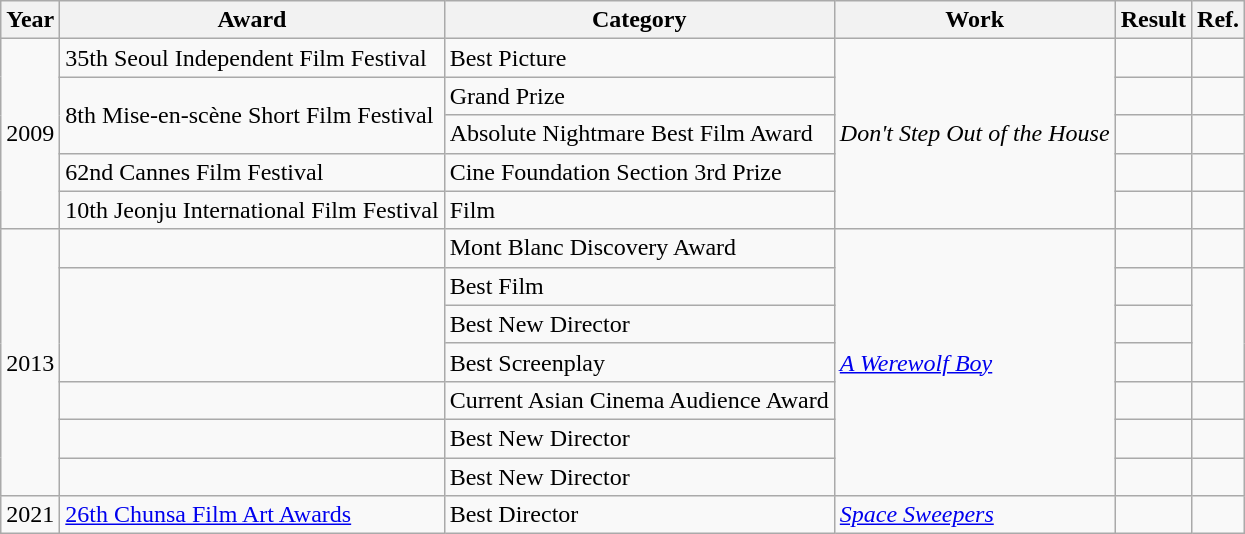<table class="wikitable">
<tr>
<th>Year</th>
<th>Award</th>
<th>Category</th>
<th>Work</th>
<th>Result</th>
<th>Ref.</th>
</tr>
<tr>
<td rowspan="5">2009</td>
<td>35th Seoul Independent Film Festival</td>
<td>Best Picture</td>
<td rowspan="5"><em>Don't Step Out of the House</em></td>
<td></td>
<td></td>
</tr>
<tr>
<td rowspan="2">8th Mise-en-scène Short Film Festival</td>
<td>Grand Prize</td>
<td></td>
<td></td>
</tr>
<tr>
<td>Absolute Nightmare Best Film Award</td>
<td></td>
<td></td>
</tr>
<tr>
<td>62nd Cannes Film Festival</td>
<td>Cine Foundation Section 3rd Prize</td>
<td></td>
<td></td>
</tr>
<tr>
<td>10th Jeonju International Film Festival</td>
<td>Film</td>
<td></td>
<td></td>
</tr>
<tr>
<td rowspan="7">2013</td>
<td></td>
<td>Mont Blanc Discovery Award</td>
<td rowspan="7"><em><a href='#'>A Werewolf Boy</a></em></td>
<td></td>
<td></td>
</tr>
<tr>
<td rowspan="3"></td>
<td>Best Film</td>
<td></td>
<td rowspan="3"></td>
</tr>
<tr>
<td>Best New Director</td>
<td></td>
</tr>
<tr>
<td>Best Screenplay</td>
<td></td>
</tr>
<tr>
<td></td>
<td>Current Asian Cinema Audience Award</td>
<td></td>
<td></td>
</tr>
<tr>
<td></td>
<td>Best New Director</td>
<td></td>
<td></td>
</tr>
<tr>
<td></td>
<td>Best New Director</td>
<td></td>
<td></td>
</tr>
<tr>
<td>2021</td>
<td><a href='#'>26th Chunsa Film Art Awards</a></td>
<td>Best Director</td>
<td><em><a href='#'>Space Sweepers</a></em></td>
<td></td>
<td align="center"></td>
</tr>
</table>
